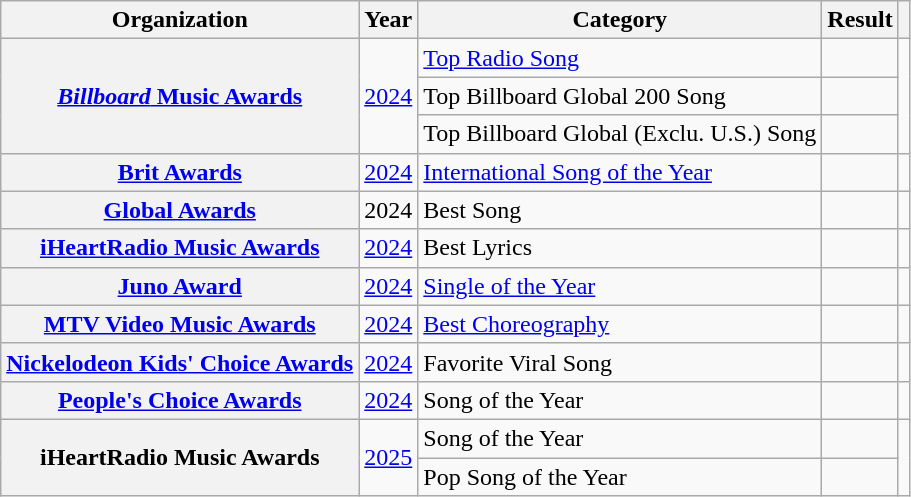<table class="wikitable sortable plainrowheaders" style="border:none; margin:0;">
<tr>
<th scope="col">Organization</th>
<th scope="col">Year</th>
<th scope="col">Category</th>
<th scope="col">Result</th>
<th class="unsortable" scope="col"></th>
</tr>
<tr>
<th rowspan="3" scope="row"><a href='#'><em>Billboard</em> Music Awards</a></th>
<td rowspan="3"><a href='#'>2024</a></td>
<td><a href='#'>Top Radio Song</a></td>
<td></td>
<td rowspan="3"></td>
</tr>
<tr>
<td>Top Billboard Global 200 Song</td>
<td></td>
</tr>
<tr>
<td>Top Billboard Global (Exclu. U.S.) Song</td>
<td></td>
</tr>
<tr>
<th scope="row"><a href='#'>Brit Awards</a></th>
<td><a href='#'>2024</a></td>
<td><a href='#'>International Song of the Year</a></td>
<td></td>
<td></td>
</tr>
<tr>
<th scope="row"><a href='#'>Global Awards</a></th>
<td>2024</td>
<td>Best Song</td>
<td></td>
<td></td>
</tr>
<tr>
<th scope="row"><a href='#'>iHeartRadio Music Awards</a></th>
<td><a href='#'>2024</a></td>
<td>Best Lyrics</td>
<td></td>
<td></td>
</tr>
<tr>
<th scope="row"><a href='#'>Juno Award</a></th>
<td><a href='#'>2024</a></td>
<td><a href='#'>Single of the Year</a></td>
<td></td>
<td></td>
</tr>
<tr>
<th scope="row"><a href='#'>MTV Video Music Awards</a></th>
<td><a href='#'>2024</a></td>
<td><a href='#'>Best Choreography</a></td>
<td></td>
<td></td>
</tr>
<tr>
<th scope="row"><a href='#'>Nickelodeon Kids' Choice Awards</a></th>
<td><a href='#'>2024</a></td>
<td>Favorite Viral Song</td>
<td></td>
<td></td>
</tr>
<tr>
<th scope="row"><a href='#'>People's Choice Awards</a></th>
<td><a href='#'>2024</a></td>
<td>Song of the Year</td>
<td></td>
<td></td>
</tr>
<tr>
<th rowspan="2" scope="row">iHeartRadio Music Awards</th>
<td rowspan="2"><a href='#'>2025</a></td>
<td>Song of the Year</td>
<td></td>
<td rowspan="2"></td>
</tr>
<tr>
<td>Pop Song of the Year</td>
<td></td>
</tr>
</table>
